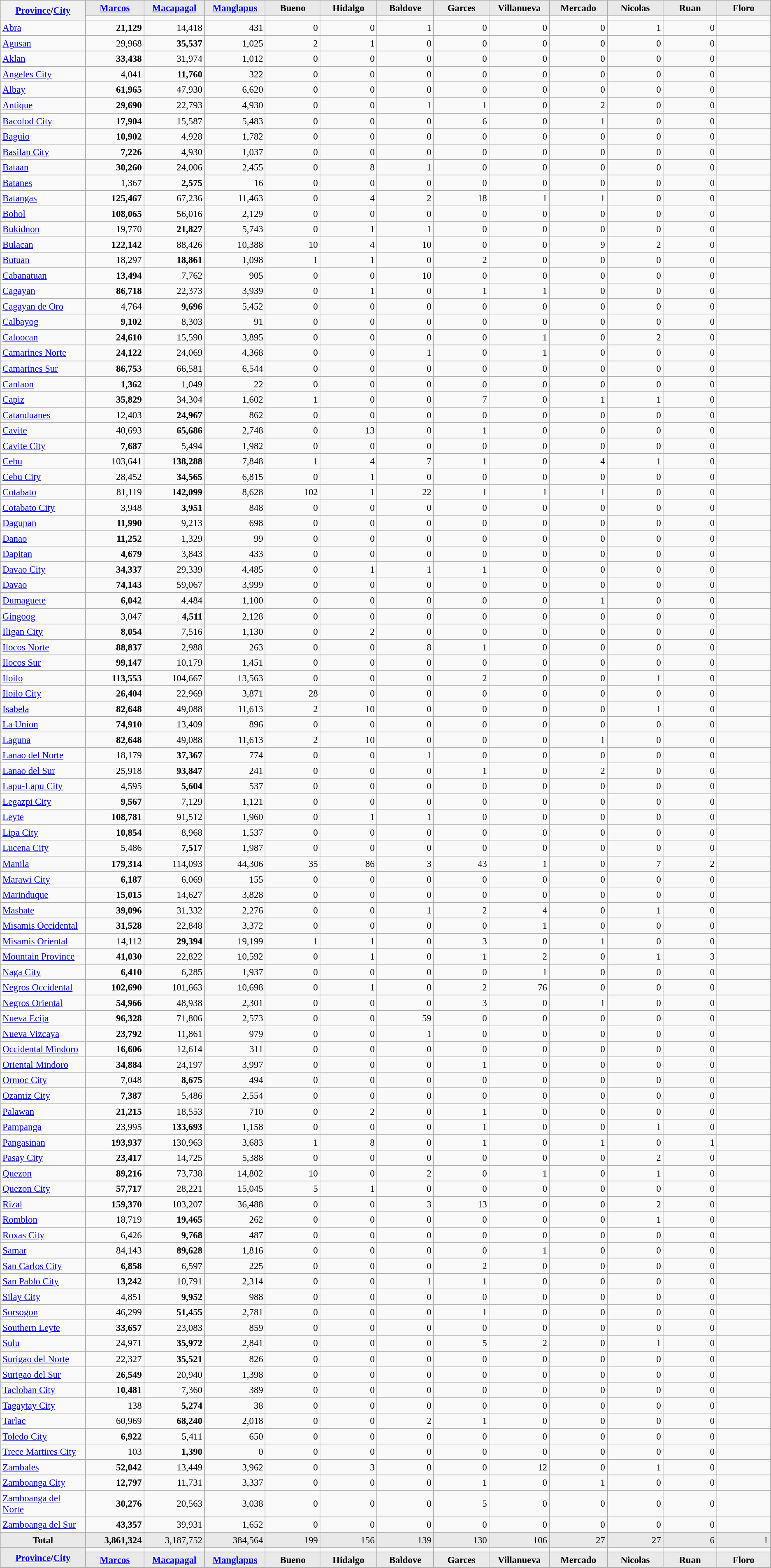<table class="wikitable" style="text-align:right; font-size:95%">
<tr>
<th rowspan="2" align="left" width="150px"><a href='#'>Province</a>/<a href='#'>City</a></th>
<th align="center" width="100px" style="background: #E9E9E9"><a href='#'>Marcos</a></th>
<th align="center" width="100px" style="background: #E9E9E9"><a href='#'>Macapagal</a></th>
<th align="center" width="100px" style="background: #E9E9E9"><a href='#'>Manglapus</a></th>
<th align="center" width="100px" style="background: #E9E9E9">Bueno</th>
<th align="center" width="100px" style="background: #E9E9E9">Hidalgo</th>
<th align="center" width="100px" style="background: #E9E9E9">Baldove</th>
<th align="center" width="100px" style="background: #E9E9E9">Garces</th>
<th align="center" width="100px" style="background: #E9E9E9">Villanueva</th>
<th align="center" width="100px" style="background: #E9E9E9">Mercado</th>
<th align="center" width="100px" style="background: #E9E9E9">Nicolas</th>
<th align="center" width="100px" style="background: #E9E9E9">Ruan</th>
<th align="center" width="100px" style="background: #E9E9E9">Floro</th>
</tr>
<tr>
<td></td>
<td></td>
<td></td>
<td></td>
<td></td>
<td></td>
<td></td>
<td></td>
<td></td>
<td></td>
<td></td>
<td></td>
</tr>
<tr>
<td align="left"><a href='#'>Abra</a></td>
<td><strong>21,129</strong></td>
<td>14,418</td>
<td>431</td>
<td>0</td>
<td>0</td>
<td>1</td>
<td>0</td>
<td>0</td>
<td>0</td>
<td>1</td>
<td>0</td>
<td></td>
</tr>
<tr>
<td align="left"><a href='#'>Agusan</a></td>
<td>29,968</td>
<td><strong>35,537</strong></td>
<td>1,025</td>
<td>2</td>
<td>1</td>
<td>0</td>
<td>0</td>
<td>0</td>
<td>0</td>
<td>0</td>
<td>0</td>
<td></td>
</tr>
<tr>
<td align="left"><a href='#'>Aklan</a></td>
<td><strong>33,438</strong></td>
<td>31,974</td>
<td>1,012</td>
<td>0</td>
<td>0</td>
<td>0</td>
<td>0</td>
<td>0</td>
<td>0</td>
<td>0</td>
<td>0</td>
<td></td>
</tr>
<tr>
<td align="left"><a href='#'>Angeles City</a></td>
<td>4,041</td>
<td><strong>11,760</strong></td>
<td>322</td>
<td>0</td>
<td>0</td>
<td>0</td>
<td>0</td>
<td>0</td>
<td>0</td>
<td>0</td>
<td>0</td>
<td></td>
</tr>
<tr>
<td align="left"><a href='#'>Albay</a></td>
<td><strong>61,965</strong></td>
<td>47,930</td>
<td>6,620</td>
<td>0</td>
<td>0</td>
<td>0</td>
<td>0</td>
<td>0</td>
<td>0</td>
<td>0</td>
<td>0</td>
<td></td>
</tr>
<tr>
<td align="left"><a href='#'>Antique</a></td>
<td><strong>29,690</strong></td>
<td>22,793</td>
<td>4,930</td>
<td>0</td>
<td>0</td>
<td>1</td>
<td>1</td>
<td>0</td>
<td>2</td>
<td>0</td>
<td>0</td>
<td></td>
</tr>
<tr>
<td align="left"><a href='#'>Bacolod City</a></td>
<td><strong>17,904</strong></td>
<td>15,587</td>
<td>5,483</td>
<td>0</td>
<td>0</td>
<td>0</td>
<td>6</td>
<td>0</td>
<td>1</td>
<td>0</td>
<td>0</td>
<td></td>
</tr>
<tr>
<td align="left"><a href='#'>Baguio</a></td>
<td><strong>10,902</strong></td>
<td>4,928</td>
<td>1,782</td>
<td>0</td>
<td>0</td>
<td>0</td>
<td>0</td>
<td>0</td>
<td>0</td>
<td>0</td>
<td>0</td>
<td></td>
</tr>
<tr>
<td align="left"><a href='#'>Basilan City</a></td>
<td><strong>7,226</strong></td>
<td>4,930</td>
<td>1,037</td>
<td>0</td>
<td>0</td>
<td>0</td>
<td>0</td>
<td>0</td>
<td>0</td>
<td>0</td>
<td>0</td>
<td></td>
</tr>
<tr>
<td align="left"><a href='#'>Bataan</a></td>
<td><strong>30,260</strong></td>
<td>24,006</td>
<td>2,455</td>
<td>0</td>
<td>8</td>
<td>1</td>
<td>0</td>
<td>0</td>
<td>0</td>
<td>0</td>
<td>0</td>
<td></td>
</tr>
<tr>
<td align="left"><a href='#'>Batanes</a></td>
<td>1,367</td>
<td><strong>2,575</strong></td>
<td>16</td>
<td>0</td>
<td>0</td>
<td>0</td>
<td>0</td>
<td>0</td>
<td>0</td>
<td>0</td>
<td>0</td>
<td></td>
</tr>
<tr>
<td align="left"><a href='#'>Batangas</a></td>
<td><strong>125,467</strong></td>
<td>67,236</td>
<td>11,463</td>
<td>0</td>
<td>4</td>
<td>2</td>
<td>18</td>
<td>1</td>
<td>1</td>
<td>0</td>
<td>0</td>
<td></td>
</tr>
<tr>
<td align="left"><a href='#'>Bohol</a></td>
<td><strong>108,065</strong></td>
<td>56,016</td>
<td>2,129</td>
<td>0</td>
<td>0</td>
<td>0</td>
<td>0</td>
<td>0</td>
<td>0</td>
<td>0</td>
<td>0</td>
<td></td>
</tr>
<tr>
<td align="left"><a href='#'>Bukidnon</a></td>
<td>19,770</td>
<td><strong>21,827</strong></td>
<td>5,743</td>
<td>0</td>
<td>1</td>
<td>1</td>
<td>0</td>
<td>0</td>
<td>0</td>
<td>0</td>
<td>0</td>
<td></td>
</tr>
<tr>
<td align="left"><a href='#'>Bulacan</a></td>
<td><strong>122,142</strong></td>
<td>88,426</td>
<td>10,388</td>
<td>10</td>
<td>4</td>
<td>10</td>
<td>0</td>
<td>0</td>
<td>9</td>
<td>2</td>
<td>0</td>
<td></td>
</tr>
<tr>
<td align="left"><a href='#'>Butuan</a></td>
<td>18,297</td>
<td><strong>18,861</strong></td>
<td>1,098</td>
<td>1</td>
<td>1</td>
<td>0</td>
<td>2</td>
<td>0</td>
<td>0</td>
<td>0</td>
<td>0</td>
<td></td>
</tr>
<tr>
<td align="left"><a href='#'>Cabanatuan</a></td>
<td><strong>13,494</strong></td>
<td>7,762</td>
<td>905</td>
<td>0</td>
<td>0</td>
<td>10</td>
<td>0</td>
<td>0</td>
<td>0</td>
<td>0</td>
<td>0</td>
<td></td>
</tr>
<tr>
<td align="left"><a href='#'>Cagayan</a></td>
<td><strong>86,718</strong></td>
<td>22,373</td>
<td>3,939</td>
<td>0</td>
<td>1</td>
<td>0</td>
<td>1</td>
<td>1</td>
<td>0</td>
<td>0</td>
<td>0</td>
<td></td>
</tr>
<tr>
<td align="left"><a href='#'>Cagayan de Oro</a></td>
<td>4,764</td>
<td><strong>9,696</strong></td>
<td>5,452</td>
<td>0</td>
<td>0</td>
<td>0</td>
<td>0</td>
<td>0</td>
<td>0</td>
<td>0</td>
<td>0</td>
<td></td>
</tr>
<tr>
<td align="left"><a href='#'>Calbayog</a></td>
<td><strong>9,102</strong></td>
<td>8,303</td>
<td>91</td>
<td>0</td>
<td>0</td>
<td>0</td>
<td>0</td>
<td>0</td>
<td>0</td>
<td>0</td>
<td>0</td>
<td></td>
</tr>
<tr>
<td align="left"><a href='#'>Caloocan</a></td>
<td><strong>24,610</strong></td>
<td>15,590</td>
<td>3,895</td>
<td>0</td>
<td>0</td>
<td>0</td>
<td>0</td>
<td>1</td>
<td>0</td>
<td>2</td>
<td>0</td>
<td></td>
</tr>
<tr>
<td align="left"><a href='#'>Camarines Norte</a></td>
<td><strong>24,122</strong></td>
<td>24,069</td>
<td>4,368</td>
<td>0</td>
<td>0</td>
<td>1</td>
<td>0</td>
<td>1</td>
<td>0</td>
<td>0</td>
<td>0</td>
<td></td>
</tr>
<tr>
<td align="left"><a href='#'>Camarines Sur</a></td>
<td><strong>86,753</strong></td>
<td>66,581</td>
<td>6,544</td>
<td>0</td>
<td>0</td>
<td>0</td>
<td>0</td>
<td>0</td>
<td>0</td>
<td>0</td>
<td>0</td>
<td></td>
</tr>
<tr>
<td align="left"><a href='#'>Canlaon</a></td>
<td><strong>1,362</strong></td>
<td>1,049</td>
<td>22</td>
<td>0</td>
<td>0</td>
<td>0</td>
<td>0</td>
<td>0</td>
<td>0</td>
<td>0</td>
<td>0</td>
<td></td>
</tr>
<tr>
<td align="left"><a href='#'>Capiz</a></td>
<td><strong>35,829</strong></td>
<td>34,304</td>
<td>1,602</td>
<td>1</td>
<td>0</td>
<td>0</td>
<td>7</td>
<td>0</td>
<td>1</td>
<td>1</td>
<td>0</td>
<td></td>
</tr>
<tr>
<td align="left"><a href='#'>Catanduanes</a></td>
<td>12,403</td>
<td><strong>24,967</strong></td>
<td>862</td>
<td>0</td>
<td>0</td>
<td>0</td>
<td>0</td>
<td>0</td>
<td>0</td>
<td>0</td>
<td>0</td>
<td></td>
</tr>
<tr>
<td align="left"><a href='#'>Cavite</a></td>
<td>40,693</td>
<td><strong>65,686</strong></td>
<td>2,748</td>
<td>0</td>
<td>13</td>
<td>0</td>
<td>1</td>
<td>0</td>
<td>0</td>
<td>0</td>
<td>0</td>
<td></td>
</tr>
<tr>
<td align="left"><a href='#'>Cavite City</a></td>
<td><strong>7,687</strong></td>
<td>5,494</td>
<td>1,982</td>
<td>0</td>
<td>0</td>
<td>0</td>
<td>0</td>
<td>0</td>
<td>0</td>
<td>0</td>
<td>0</td>
<td></td>
</tr>
<tr>
<td align="left"><a href='#'>Cebu</a></td>
<td>103,641</td>
<td><strong>138,288</strong></td>
<td>7,848</td>
<td>1</td>
<td>4</td>
<td>7</td>
<td>1</td>
<td>0</td>
<td>4</td>
<td>1</td>
<td>0</td>
<td></td>
</tr>
<tr>
<td align="left"><a href='#'>Cebu City</a></td>
<td>28,452</td>
<td><strong>34,565</strong></td>
<td>6,815</td>
<td>0</td>
<td>1</td>
<td>0</td>
<td>0</td>
<td>0</td>
<td>0</td>
<td>0</td>
<td>0</td>
<td></td>
</tr>
<tr>
<td align="left"><a href='#'>Cotabato</a></td>
<td>81,119</td>
<td><strong>142,099</strong></td>
<td>8,628</td>
<td>102</td>
<td>1</td>
<td>22</td>
<td>1</td>
<td>1</td>
<td>1</td>
<td>0</td>
<td>0</td>
<td></td>
</tr>
<tr>
<td align="left"><a href='#'>Cotabato City</a></td>
<td>3,948</td>
<td><strong>3,951</strong></td>
<td>848</td>
<td>0</td>
<td>0</td>
<td>0</td>
<td>0</td>
<td>0</td>
<td>0</td>
<td>0</td>
<td>0</td>
<td></td>
</tr>
<tr>
<td align="left"><a href='#'>Dagupan</a></td>
<td><strong>11,990</strong></td>
<td>9,213</td>
<td>698</td>
<td>0</td>
<td>0</td>
<td>0</td>
<td>0</td>
<td>0</td>
<td>0</td>
<td>0</td>
<td>0</td>
<td></td>
</tr>
<tr>
<td align="left"><a href='#'>Danao</a></td>
<td><strong>11,252</strong></td>
<td>1,329</td>
<td>99</td>
<td>0</td>
<td>0</td>
<td>0</td>
<td>0</td>
<td>0</td>
<td>0</td>
<td>0</td>
<td>0</td>
<td></td>
</tr>
<tr>
<td align="left"><a href='#'>Dapitan</a></td>
<td><strong>4,679</strong></td>
<td>3,843</td>
<td>433</td>
<td>0</td>
<td>0</td>
<td>0</td>
<td>0</td>
<td>0</td>
<td>0</td>
<td>0</td>
<td>0</td>
<td></td>
</tr>
<tr>
<td align="left"><a href='#'>Davao City</a></td>
<td><strong>34,337</strong></td>
<td>29,339</td>
<td>4,485</td>
<td>0</td>
<td>1</td>
<td>1</td>
<td>1</td>
<td>0</td>
<td>0</td>
<td>0</td>
<td>0</td>
<td></td>
</tr>
<tr>
<td align="left"><a href='#'>Davao</a></td>
<td><strong>74,143</strong></td>
<td>59,067</td>
<td>3,999</td>
<td>0</td>
<td>0</td>
<td>0</td>
<td>0</td>
<td>0</td>
<td>0</td>
<td>0</td>
<td>0</td>
<td></td>
</tr>
<tr>
<td align="left"><a href='#'>Dumaguete</a></td>
<td><strong>6,042</strong></td>
<td>4,484</td>
<td>1,100</td>
<td>0</td>
<td>0</td>
<td>0</td>
<td>0</td>
<td>0</td>
<td>1</td>
<td>0</td>
<td>0</td>
<td></td>
</tr>
<tr>
<td align="left"><a href='#'>Gingoog</a></td>
<td>3,047</td>
<td><strong>4,511</strong></td>
<td>2,128</td>
<td>0</td>
<td>0</td>
<td>0</td>
<td>0</td>
<td>0</td>
<td>0</td>
<td>0</td>
<td>0</td>
<td></td>
</tr>
<tr>
<td align="left"><a href='#'>Iligan City</a></td>
<td><strong>8,054</strong></td>
<td>7,516</td>
<td>1,130</td>
<td>0</td>
<td>2</td>
<td>0</td>
<td>0</td>
<td>0</td>
<td>0</td>
<td>0</td>
<td>0</td>
<td></td>
</tr>
<tr>
<td align="left"><a href='#'>Ilocos Norte</a></td>
<td><strong>88,837</strong></td>
<td>2,988</td>
<td>263</td>
<td>0</td>
<td>0</td>
<td>8</td>
<td>1</td>
<td>0</td>
<td>0</td>
<td>0</td>
<td>0</td>
<td></td>
</tr>
<tr>
<td align="left"><a href='#'>Ilocos Sur</a></td>
<td><strong>99,147</strong></td>
<td>10,179</td>
<td>1,451</td>
<td>0</td>
<td>0</td>
<td>0</td>
<td>0</td>
<td>0</td>
<td>0</td>
<td>0</td>
<td>0</td>
<td></td>
</tr>
<tr>
<td align="left"><a href='#'>Iloilo</a></td>
<td><strong>113,553</strong></td>
<td>104,667</td>
<td>13,563</td>
<td>0</td>
<td>0</td>
<td>0</td>
<td>2</td>
<td>0</td>
<td>0</td>
<td>1</td>
<td>0</td>
<td></td>
</tr>
<tr>
<td align="left"><a href='#'>Iloilo City</a></td>
<td><strong>26,404</strong></td>
<td>22,969</td>
<td>3,871</td>
<td>28</td>
<td>0</td>
<td>0</td>
<td>0</td>
<td>0</td>
<td>0</td>
<td>0</td>
<td>0</td>
<td></td>
</tr>
<tr>
<td align="left"><a href='#'>Isabela</a></td>
<td><strong>82,648</strong></td>
<td>49,088</td>
<td>11,613</td>
<td>2</td>
<td>10</td>
<td>0</td>
<td>0</td>
<td>0</td>
<td>0</td>
<td>1</td>
<td>0</td>
<td></td>
</tr>
<tr>
<td align="left"><a href='#'>La Union</a></td>
<td><strong>74,910</strong></td>
<td>13,409</td>
<td>896</td>
<td>0</td>
<td>0</td>
<td>0</td>
<td>0</td>
<td>0</td>
<td>0</td>
<td>0</td>
<td>0</td>
<td></td>
</tr>
<tr>
<td align="left"><a href='#'>Laguna</a></td>
<td><strong>82,648</strong></td>
<td>49,088</td>
<td>11,613</td>
<td>2</td>
<td>10</td>
<td>0</td>
<td>0</td>
<td>0</td>
<td>1</td>
<td>0</td>
<td>0</td>
<td></td>
</tr>
<tr>
<td align="left"><a href='#'>Lanao del Norte</a></td>
<td>18,179</td>
<td><strong>37,367</strong></td>
<td>774</td>
<td>0</td>
<td>0</td>
<td>1</td>
<td>0</td>
<td>0</td>
<td>0</td>
<td>0</td>
<td>0</td>
<td></td>
</tr>
<tr>
<td align="left"><a href='#'>Lanao del Sur</a></td>
<td>25,918</td>
<td><strong>93,847</strong></td>
<td>241</td>
<td>0</td>
<td>0</td>
<td>0</td>
<td>1</td>
<td>0</td>
<td>2</td>
<td>0</td>
<td>0</td>
<td></td>
</tr>
<tr>
<td align="left"><a href='#'>Lapu-Lapu City</a></td>
<td>4,595</td>
<td><strong>5,604</strong></td>
<td>537</td>
<td>0</td>
<td>0</td>
<td>0</td>
<td>0</td>
<td>0</td>
<td>0</td>
<td>0</td>
<td>0</td>
<td></td>
</tr>
<tr>
<td align="left"><a href='#'>Legazpi City</a></td>
<td><strong>9,567</strong></td>
<td>7,129</td>
<td>1,121</td>
<td>0</td>
<td>0</td>
<td>0</td>
<td>0</td>
<td>0</td>
<td>0</td>
<td>0</td>
<td>0</td>
<td></td>
</tr>
<tr>
<td align="left"><a href='#'>Leyte</a></td>
<td><strong>108,781</strong></td>
<td>91,512</td>
<td>1,960</td>
<td>0</td>
<td>1</td>
<td>1</td>
<td>0</td>
<td>0</td>
<td>0</td>
<td>0</td>
<td>0</td>
<td></td>
</tr>
<tr>
<td align="left"><a href='#'>Lipa City</a></td>
<td><strong>10,854</strong></td>
<td>8,968</td>
<td>1,537</td>
<td>0</td>
<td>0</td>
<td>0</td>
<td>0</td>
<td>0</td>
<td>0</td>
<td>0</td>
<td>0</td>
<td></td>
</tr>
<tr>
<td align="left"><a href='#'>Lucena City</a></td>
<td>5,486</td>
<td><strong>7,517</strong></td>
<td>1,987</td>
<td>0</td>
<td>0</td>
<td>0</td>
<td>0</td>
<td>0</td>
<td>0</td>
<td>0</td>
<td>0</td>
<td></td>
</tr>
<tr>
<td align="left"><a href='#'>Manila</a></td>
<td><strong>179,314</strong></td>
<td>114,093</td>
<td>44,306</td>
<td>35</td>
<td>86</td>
<td>3</td>
<td>43</td>
<td>1</td>
<td>0</td>
<td>7</td>
<td>2</td>
<td></td>
</tr>
<tr>
<td align="left"><a href='#'>Marawi City</a></td>
<td><strong>6,187</strong></td>
<td>6,069</td>
<td>155</td>
<td>0</td>
<td>0</td>
<td>0</td>
<td>0</td>
<td>0</td>
<td>0</td>
<td>0</td>
<td>0</td>
<td></td>
</tr>
<tr>
<td align="left"><a href='#'>Marinduque</a></td>
<td><strong>15,015</strong></td>
<td>14,627</td>
<td>3,828</td>
<td>0</td>
<td>0</td>
<td>0</td>
<td>0</td>
<td>0</td>
<td>0</td>
<td>0</td>
<td>0</td>
<td></td>
</tr>
<tr>
<td align="left"><a href='#'>Masbate</a></td>
<td><strong>39,096</strong></td>
<td>31,332</td>
<td>2,276</td>
<td>0</td>
<td>0</td>
<td>1</td>
<td>2</td>
<td>4</td>
<td>0</td>
<td>1</td>
<td>0</td>
<td></td>
</tr>
<tr>
<td align="left"><a href='#'>Misamis Occidental</a></td>
<td><strong>31,528</strong></td>
<td>22,848</td>
<td>3,372</td>
<td>0</td>
<td>0</td>
<td>0</td>
<td>0</td>
<td>1</td>
<td>0</td>
<td>0</td>
<td>0</td>
<td></td>
</tr>
<tr>
<td align="left"><a href='#'>Misamis Oriental</a></td>
<td>14,112</td>
<td><strong>29,394</strong></td>
<td>19,199</td>
<td>1</td>
<td>1</td>
<td>0</td>
<td>3</td>
<td>0</td>
<td>1</td>
<td>0</td>
<td>0</td>
<td></td>
</tr>
<tr>
<td align="left"><a href='#'>Mountain Province</a></td>
<td><strong>41,030</strong></td>
<td>22,822</td>
<td>10,592</td>
<td>0</td>
<td>1</td>
<td>0</td>
<td>1</td>
<td>2</td>
<td>0</td>
<td>1</td>
<td>3</td>
<td></td>
</tr>
<tr>
<td align="left"><a href='#'>Naga City</a></td>
<td><strong>6,410</strong></td>
<td>6,285</td>
<td>1,937</td>
<td>0</td>
<td>0</td>
<td>0</td>
<td>0</td>
<td>1</td>
<td>0</td>
<td>0</td>
<td>0</td>
<td></td>
</tr>
<tr>
<td align="left"><a href='#'>Negros Occidental</a></td>
<td><strong>102,690</strong></td>
<td>101,663</td>
<td>10,698</td>
<td>0</td>
<td>1</td>
<td>0</td>
<td>2</td>
<td>76</td>
<td>0</td>
<td>0</td>
<td>0</td>
<td></td>
</tr>
<tr>
<td align="left"><a href='#'>Negros Oriental</a></td>
<td><strong>54,966</strong></td>
<td>48,938</td>
<td>2,301</td>
<td>0</td>
<td>0</td>
<td>0</td>
<td>3</td>
<td>0</td>
<td>1</td>
<td>0</td>
<td>0</td>
<td></td>
</tr>
<tr>
<td align="left"><a href='#'>Nueva Ecija</a></td>
<td><strong>96,328</strong></td>
<td>71,806</td>
<td>2,573</td>
<td>0</td>
<td>0</td>
<td>59</td>
<td>0</td>
<td>0</td>
<td>0</td>
<td>0</td>
<td>0</td>
<td></td>
</tr>
<tr>
<td align="left"><a href='#'>Nueva Vizcaya</a></td>
<td><strong>23,792</strong></td>
<td>11,861</td>
<td>979</td>
<td>0</td>
<td>0</td>
<td>1</td>
<td>0</td>
<td>0</td>
<td>0</td>
<td>0</td>
<td>0</td>
<td></td>
</tr>
<tr>
<td align="left"><a href='#'>Occidental Mindoro</a></td>
<td><strong>16,606</strong></td>
<td>12,614</td>
<td>311</td>
<td>0</td>
<td>0</td>
<td>0</td>
<td>0</td>
<td>0</td>
<td>0</td>
<td>0</td>
<td>0</td>
<td></td>
</tr>
<tr>
<td align="left"><a href='#'>Oriental Mindoro</a></td>
<td><strong>34,884</strong></td>
<td>24,197</td>
<td>3,997</td>
<td>0</td>
<td>0</td>
<td>0</td>
<td>1</td>
<td>0</td>
<td>0</td>
<td>0</td>
<td>0</td>
<td></td>
</tr>
<tr>
<td align="left"><a href='#'>Ormoc City</a></td>
<td>7,048</td>
<td><strong>8,675</strong></td>
<td>494</td>
<td>0</td>
<td>0</td>
<td>0</td>
<td>0</td>
<td>0</td>
<td>0</td>
<td>0</td>
<td>0</td>
<td></td>
</tr>
<tr>
<td align="left"><a href='#'>Ozamiz City</a></td>
<td><strong>7,387</strong></td>
<td>5,486</td>
<td>2,554</td>
<td>0</td>
<td>0</td>
<td>0</td>
<td>0</td>
<td>0</td>
<td>0</td>
<td>0</td>
<td>0</td>
<td></td>
</tr>
<tr>
<td align="left"><a href='#'>Palawan</a></td>
<td><strong>21,215</strong></td>
<td>18,553</td>
<td>710</td>
<td>0</td>
<td>2</td>
<td>0</td>
<td>1</td>
<td>0</td>
<td>0</td>
<td>0</td>
<td>0</td>
<td></td>
</tr>
<tr>
<td align="left"><a href='#'>Pampanga</a></td>
<td>23,995</td>
<td><strong>133,693</strong></td>
<td>1,158</td>
<td>0</td>
<td>0</td>
<td>0</td>
<td>1</td>
<td>0</td>
<td>0</td>
<td>1</td>
<td>0</td>
<td></td>
</tr>
<tr>
<td align="left"><a href='#'>Pangasinan</a></td>
<td><strong>193,937</strong></td>
<td>130,963</td>
<td>3,683</td>
<td>1</td>
<td>8</td>
<td>0</td>
<td>1</td>
<td>0</td>
<td>1</td>
<td>0</td>
<td>1</td>
<td></td>
</tr>
<tr>
<td align="left"><a href='#'>Pasay City</a></td>
<td><strong>23,417</strong></td>
<td>14,725</td>
<td>5,388</td>
<td>0</td>
<td>0</td>
<td>0</td>
<td>0</td>
<td>0</td>
<td>0</td>
<td>2</td>
<td>0</td>
<td></td>
</tr>
<tr>
<td align="left"><a href='#'>Quezon</a></td>
<td><strong>89,216</strong></td>
<td>73,738</td>
<td>14,802</td>
<td>10</td>
<td>0</td>
<td>2</td>
<td>0</td>
<td>1</td>
<td>0</td>
<td>1</td>
<td>0</td>
<td></td>
</tr>
<tr>
<td align="left"><a href='#'>Quezon City</a></td>
<td><strong>57,717</strong></td>
<td>28,221</td>
<td>15,045</td>
<td>5</td>
<td>1</td>
<td>0</td>
<td>0</td>
<td>0</td>
<td>0</td>
<td>0</td>
<td>0</td>
<td></td>
</tr>
<tr>
<td align="left"><a href='#'>Rizal</a></td>
<td><strong>159,370</strong></td>
<td>103,207</td>
<td>36,488</td>
<td>0</td>
<td>0</td>
<td>3</td>
<td>13</td>
<td>0</td>
<td>0</td>
<td>2</td>
<td>0</td>
<td></td>
</tr>
<tr>
<td align="left"><a href='#'>Romblon</a></td>
<td>18,719</td>
<td><strong>19,465</strong></td>
<td>262</td>
<td>0</td>
<td>0</td>
<td>0</td>
<td>0</td>
<td>0</td>
<td>0</td>
<td>1</td>
<td>0</td>
<td></td>
</tr>
<tr>
<td align="left"><a href='#'>Roxas City</a></td>
<td>6,426</td>
<td><strong>9,768</strong></td>
<td>487</td>
<td>0</td>
<td>0</td>
<td>0</td>
<td>0</td>
<td>0</td>
<td>0</td>
<td>0</td>
<td>0</td>
<td></td>
</tr>
<tr>
<td align="left"><a href='#'>Samar</a></td>
<td>84,143</td>
<td><strong>89,628</strong></td>
<td>1,816</td>
<td>0</td>
<td>0</td>
<td>0</td>
<td>0</td>
<td>1</td>
<td>0</td>
<td>0</td>
<td>0</td>
<td></td>
</tr>
<tr>
<td align="left"><a href='#'>San Carlos City</a></td>
<td><strong>6,858</strong></td>
<td>6,597</td>
<td>225</td>
<td>0</td>
<td>0</td>
<td>0</td>
<td>2</td>
<td>0</td>
<td>0</td>
<td>0</td>
<td>0</td>
<td></td>
</tr>
<tr>
<td align="left"><a href='#'>San Pablo City</a></td>
<td><strong>13,242</strong></td>
<td>10,791</td>
<td>2,314</td>
<td>0</td>
<td>0</td>
<td>1</td>
<td>1</td>
<td>0</td>
<td>0</td>
<td>0</td>
<td>0</td>
<td></td>
</tr>
<tr>
<td align="left"><a href='#'>Silay City</a></td>
<td>4,851</td>
<td><strong>9,952</strong></td>
<td>988</td>
<td>0</td>
<td>0</td>
<td>0</td>
<td>0</td>
<td>0</td>
<td>0</td>
<td>0</td>
<td>0</td>
<td></td>
</tr>
<tr>
<td align="left"><a href='#'>Sorsogon</a></td>
<td>46,299</td>
<td><strong>51,455</strong></td>
<td>2,781</td>
<td>0</td>
<td>0</td>
<td>0</td>
<td>1</td>
<td>0</td>
<td>0</td>
<td>0</td>
<td>0</td>
<td></td>
</tr>
<tr>
<td align="left"><a href='#'>Southern Leyte</a></td>
<td><strong>33,657</strong></td>
<td>23,083</td>
<td>859</td>
<td>0</td>
<td>0</td>
<td>0</td>
<td>0</td>
<td>0</td>
<td>0</td>
<td>0</td>
<td>0</td>
<td></td>
</tr>
<tr>
<td align="left"><a href='#'>Sulu</a></td>
<td>24,971</td>
<td><strong>35,972</strong></td>
<td>2,841</td>
<td>0</td>
<td>0</td>
<td>0</td>
<td>5</td>
<td>2</td>
<td>0</td>
<td>1</td>
<td>0</td>
<td></td>
</tr>
<tr>
<td align="left"><a href='#'>Surigao del Norte</a></td>
<td>22,327</td>
<td><strong>35,521</strong></td>
<td>826</td>
<td>0</td>
<td>0</td>
<td>0</td>
<td>0</td>
<td>0</td>
<td>0</td>
<td>0</td>
<td>0</td>
<td></td>
</tr>
<tr>
<td align="left"><a href='#'>Surigao del Sur</a></td>
<td><strong>26,549</strong></td>
<td>20,940</td>
<td>1,398</td>
<td>0</td>
<td>0</td>
<td>0</td>
<td>0</td>
<td>0</td>
<td>0</td>
<td>0</td>
<td>0</td>
<td></td>
</tr>
<tr>
<td align="left"><a href='#'>Tacloban City</a></td>
<td><strong>10,481</strong></td>
<td>7,360</td>
<td>389</td>
<td>0</td>
<td>0</td>
<td>0</td>
<td>0</td>
<td>0</td>
<td>0</td>
<td>0</td>
<td>0</td>
<td></td>
</tr>
<tr>
<td align="left"><a href='#'>Tagaytay City</a></td>
<td>138</td>
<td><strong>5,274</strong></td>
<td>38</td>
<td>0</td>
<td>0</td>
<td>0</td>
<td>0</td>
<td>0</td>
<td>0</td>
<td>0</td>
<td>0</td>
<td></td>
</tr>
<tr>
<td align="left"><a href='#'>Tarlac</a></td>
<td>60,969</td>
<td><strong>68,240</strong></td>
<td>2,018</td>
<td>0</td>
<td>0</td>
<td>2</td>
<td>1</td>
<td>0</td>
<td>0</td>
<td>0</td>
<td>0</td>
<td></td>
</tr>
<tr>
<td align="left"><a href='#'>Toledo City</a></td>
<td><strong>6,922</strong></td>
<td>5,411</td>
<td>650</td>
<td>0</td>
<td>0</td>
<td>0</td>
<td>0</td>
<td>0</td>
<td>0</td>
<td>0</td>
<td>0</td>
<td></td>
</tr>
<tr>
<td align="left"><a href='#'>Trece Martires City</a></td>
<td>103</td>
<td><strong>1,390</strong></td>
<td>0</td>
<td>0</td>
<td>0</td>
<td>0</td>
<td>0</td>
<td>0</td>
<td>0</td>
<td>0</td>
<td>0</td>
<td></td>
</tr>
<tr>
<td align="left"><a href='#'>Zambales</a></td>
<td><strong>52,042</strong></td>
<td>13,449</td>
<td>3,962</td>
<td>0</td>
<td>3</td>
<td>0</td>
<td>0</td>
<td>12</td>
<td>0</td>
<td>1</td>
<td>0</td>
<td></td>
</tr>
<tr>
<td align="left"><a href='#'>Zamboanga City</a></td>
<td><strong>12,797</strong></td>
<td>11,731</td>
<td>3,337</td>
<td>0</td>
<td>0</td>
<td>0</td>
<td>1</td>
<td>0</td>
<td>1</td>
<td>0</td>
<td>0</td>
<td></td>
</tr>
<tr>
<td align="left"><a href='#'>Zamboanga del Norte</a></td>
<td><strong>30,276</strong></td>
<td>20,563</td>
<td>3,038</td>
<td>0</td>
<td>0</td>
<td>0</td>
<td>5</td>
<td>0</td>
<td>0</td>
<td>0</td>
<td>0</td>
<td></td>
</tr>
<tr>
<td align="left"><a href='#'>Zamboanga del Sur</a></td>
<td><strong>43,357</strong></td>
<td>39,931</td>
<td>1,652</td>
<td>0</td>
<td>0</td>
<td>0</td>
<td>0</td>
<td>0</td>
<td>0</td>
<td>0</td>
<td>0</td>
<td></td>
</tr>
<tr style="background:#E9E9E9">
<td align="center"><strong>Total</strong></td>
<td><strong>3,861,324</strong></td>
<td>3,187,752</td>
<td>384,564</td>
<td>199</td>
<td>156</td>
<td>139</td>
<td>130</td>
<td>106</td>
<td>27</td>
<td>27</td>
<td>6</td>
<td>1</td>
</tr>
<tr>
<th rowspan="2" align="left" width="150px" style="background: #E9E9E9"><a href='#'>Province</a>/<a href='#'>City</a></th>
<td></td>
<td></td>
<td></td>
<td></td>
<td></td>
<td></td>
<td></td>
<td></td>
<td></td>
<td></td>
<td></td>
<td></td>
</tr>
<tr bgcolor="#cccccc">
<th align="center" width="100px" style="background: #E9E9E9"><a href='#'>Marcos</a></th>
<th align="center" width="100px" style="background: #E9E9E9"><a href='#'>Macapagal</a></th>
<th align="center" width="100px" style="background: #E9E9E9"><a href='#'>Manglapus</a></th>
<th align="center" width="100px" style="background: #E9E9E9">Bueno</th>
<th align="center" width="100px" style="background: #E9E9E9">Hidalgo</th>
<th align="center" width="100px" style="background: #E9E9E9">Baldove</th>
<th align="center" width="100px" style="background: #E9E9E9">Garces</th>
<th align="center" width="100px" style="background: #E9E9E9">Villanueva</th>
<th align="center" width="100px" style="background: #E9E9E9">Mercado</th>
<th align="center" width="100px" style="background: #E9E9E9">Nicolas</th>
<th align="center" width="100px" style="background: #E9E9E9">Ruan</th>
<th align="center" width="100px" style="background: #E9E9E9">Floro</th>
</tr>
</table>
